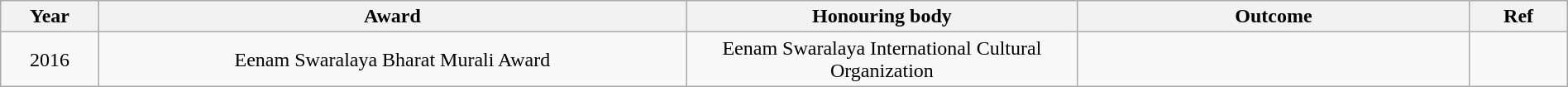<table class="wikitable" style="width:100%;">
<tr>
<th width=5%>Year</th>
<th style="width:30%;">Award</th>
<th style="width:20%;">Honouring body</th>
<th style="width:20%;">Outcome</th>
<th style="width:5%;">Ref</th>
</tr>
<tr>
<td style="text-align:center;">2016</td>
<td style="text-align:center;">Eenam Swaralaya Bharat Murali Award</td>
<td style="text-align:center;">Eenam Swaralaya International Cultural Organization</td>
<td></td>
<td></td>
</tr>
</table>
